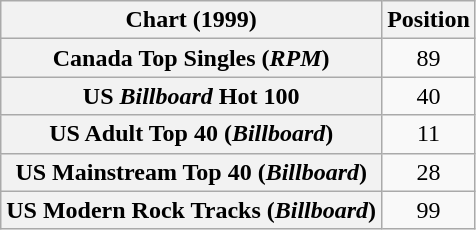<table class="wikitable sortable plainrowheaders" style="text-align:center">
<tr>
<th>Chart (1999)</th>
<th>Position</th>
</tr>
<tr>
<th scope="row">Canada Top Singles (<em>RPM</em>)</th>
<td>89</td>
</tr>
<tr>
<th scope="row">US <em>Billboard</em> Hot 100</th>
<td>40</td>
</tr>
<tr>
<th scope="row">US Adult Top 40 (<em>Billboard</em>)</th>
<td>11</td>
</tr>
<tr>
<th scope="row">US Mainstream Top 40 (<em>Billboard</em>)</th>
<td>28</td>
</tr>
<tr>
<th scope="row">US Modern Rock Tracks (<em>Billboard</em>)</th>
<td>99</td>
</tr>
</table>
